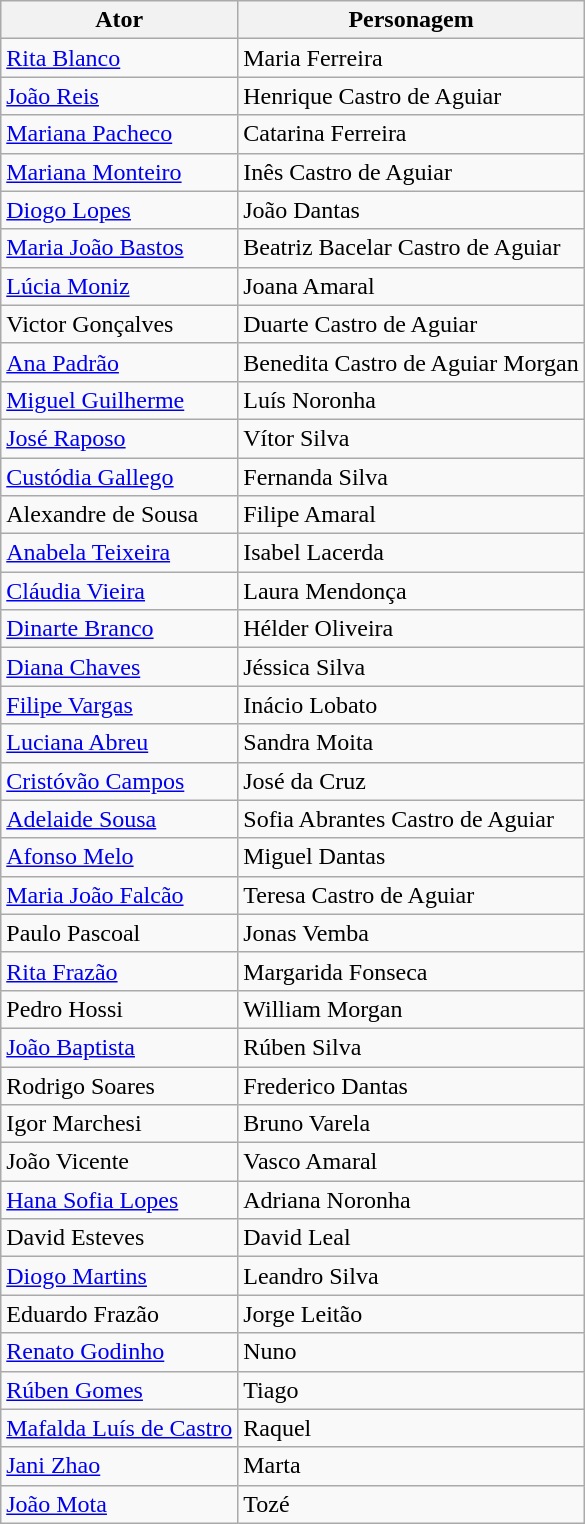<table class="wikitable sortable">
<tr>
<th>Ator</th>
<th>Personagem</th>
</tr>
<tr>
<td><a href='#'>Rita Blanco</a></td>
<td>Maria Ferreira</td>
</tr>
<tr>
<td><a href='#'>João Reis</a></td>
<td>Henrique Castro de Aguiar</td>
</tr>
<tr>
<td><a href='#'>Mariana Pacheco</a></td>
<td>Catarina Ferreira</td>
</tr>
<tr>
<td><a href='#'>Mariana Monteiro</a></td>
<td>Inês Castro de Aguiar</td>
</tr>
<tr>
<td><a href='#'>Diogo Lopes</a></td>
<td>João Dantas</td>
</tr>
<tr>
<td><a href='#'>Maria João Bastos</a></td>
<td>Beatriz Bacelar Castro de Aguiar</td>
</tr>
<tr>
<td><a href='#'>Lúcia Moniz</a></td>
<td>Joana Amaral</td>
</tr>
<tr>
<td>Victor Gonçalves</td>
<td>Duarte Castro de Aguiar</td>
</tr>
<tr>
<td><a href='#'>Ana Padrão</a></td>
<td>Benedita Castro de Aguiar Morgan</td>
</tr>
<tr>
<td><a href='#'>Miguel Guilherme</a></td>
<td>Luís Noronha</td>
</tr>
<tr>
<td><a href='#'>José Raposo</a></td>
<td>Vítor Silva</td>
</tr>
<tr>
<td><a href='#'>Custódia Gallego</a></td>
<td>Fernanda Silva</td>
</tr>
<tr>
<td>Alexandre de Sousa</td>
<td>Filipe Amaral</td>
</tr>
<tr>
<td><a href='#'>Anabela Teixeira</a></td>
<td>Isabel Lacerda</td>
</tr>
<tr>
<td><a href='#'>Cláudia Vieira</a></td>
<td>Laura Mendonça</td>
</tr>
<tr>
<td><a href='#'>Dinarte Branco</a></td>
<td>Hélder Oliveira</td>
</tr>
<tr>
<td><a href='#'>Diana Chaves</a></td>
<td>Jéssica Silva</td>
</tr>
<tr>
<td><a href='#'>Filipe Vargas</a></td>
<td>Inácio Lobato</td>
</tr>
<tr>
<td><a href='#'>Luciana Abreu</a></td>
<td>Sandra Moita</td>
</tr>
<tr>
<td><a href='#'>Cristóvão Campos</a></td>
<td>José da Cruz</td>
</tr>
<tr>
<td><a href='#'>Adelaide Sousa</a></td>
<td>Sofia Abrantes Castro de Aguiar</td>
</tr>
<tr>
<td><a href='#'>Afonso Melo</a></td>
<td>Miguel Dantas</td>
</tr>
<tr>
<td><a href='#'>Maria João Falcão</a></td>
<td>Teresa Castro de Aguiar</td>
</tr>
<tr>
<td>Paulo Pascoal</td>
<td>Jonas Vemba</td>
</tr>
<tr>
<td><a href='#'>Rita Frazão</a></td>
<td>Margarida Fonseca</td>
</tr>
<tr>
<td>Pedro Hossi</td>
<td>William Morgan</td>
</tr>
<tr>
<td><a href='#'>João Baptista</a></td>
<td>Rúben Silva</td>
</tr>
<tr>
<td>Rodrigo Soares</td>
<td>Frederico Dantas</td>
</tr>
<tr>
<td>Igor Marchesi</td>
<td>Bruno Varela</td>
</tr>
<tr>
<td>João Vicente</td>
<td>Vasco Amaral</td>
</tr>
<tr>
<td><a href='#'>Hana Sofia Lopes</a></td>
<td>Adriana Noronha</td>
</tr>
<tr>
<td>David Esteves</td>
<td>David Leal</td>
</tr>
<tr>
<td><a href='#'>Diogo Martins</a></td>
<td>Leandro Silva</td>
</tr>
<tr>
<td>Eduardo Frazão</td>
<td>Jorge Leitão</td>
</tr>
<tr>
<td><a href='#'>Renato Godinho</a></td>
<td>Nuno</td>
</tr>
<tr>
<td><a href='#'>Rúben Gomes</a></td>
<td>Tiago</td>
</tr>
<tr>
<td><a href='#'>Mafalda Luís de Castro</a></td>
<td>Raquel</td>
</tr>
<tr>
<td><a href='#'>Jani Zhao</a></td>
<td>Marta</td>
</tr>
<tr>
<td><a href='#'>João Mota</a></td>
<td>Tozé</td>
</tr>
</table>
